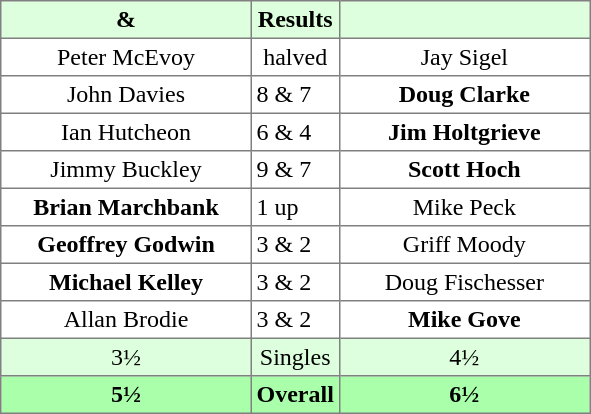<table border="1" cellpadding="3" style="border-collapse: collapse; text-align:center;">
<tr style="background:#ddffdd;">
<th width=160> & </th>
<th>Results</th>
<th width=160></th>
</tr>
<tr>
<td>Peter McEvoy</td>
<td>halved</td>
<td>Jay Sigel</td>
</tr>
<tr>
<td>John Davies</td>
<td align=left> 8 & 7</td>
<td><strong>Doug Clarke</strong></td>
</tr>
<tr>
<td>Ian Hutcheon</td>
<td align=left> 6 & 4</td>
<td><strong>Jim Holtgrieve</strong></td>
</tr>
<tr>
<td>Jimmy Buckley</td>
<td align=left> 9 & 7</td>
<td><strong>Scott Hoch</strong></td>
</tr>
<tr>
<td><strong>Brian Marchbank</strong></td>
<td align=left> 1 up</td>
<td>Mike Peck</td>
</tr>
<tr>
<td><strong>Geoffrey Godwin</strong></td>
<td align=left> 3 & 2</td>
<td>Griff Moody</td>
</tr>
<tr>
<td><strong>Michael Kelley</strong></td>
<td align=left> 3 & 2</td>
<td>Doug Fischesser</td>
</tr>
<tr>
<td>Allan Brodie</td>
<td align=left> 3 & 2</td>
<td><strong>Mike Gove</strong></td>
</tr>
<tr style="background:#ddffdd;">
<td>3½</td>
<td>Singles</td>
<td>4½</td>
</tr>
<tr style="background:#aaffaa;">
<th>5½</th>
<th>Overall</th>
<th>6½</th>
</tr>
</table>
